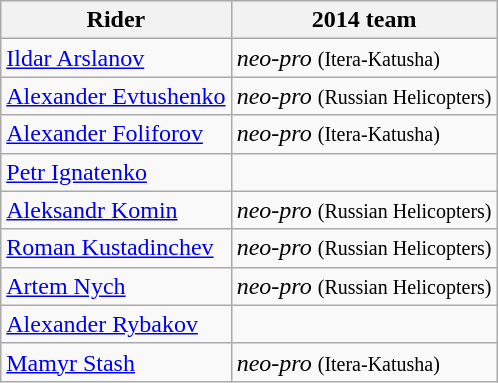<table class="wikitable">
<tr>
<th>Rider</th>
<th>2014 team</th>
</tr>
<tr>
<td><a href='#'>Ildar Arslanov</a></td>
<td><em>neo-pro</em> <small>(Itera-Katusha)</small></td>
</tr>
<tr>
<td><a href='#'>Alexander Evtushenko</a></td>
<td><em>neo-pro</em> <small>(Russian Helicopters)</small></td>
</tr>
<tr>
<td><a href='#'>Alexander Foliforov</a></td>
<td><em>neo-pro</em> <small>(Itera-Katusha)</small></td>
</tr>
<tr>
<td><a href='#'>Petr Ignatenko</a></td>
<td></td>
</tr>
<tr>
<td><a href='#'>Aleksandr Komin</a></td>
<td><em>neo-pro</em> <small>(Russian Helicopters)</small></td>
</tr>
<tr>
<td><a href='#'>Roman Kustadinchev</a></td>
<td><em>neo-pro</em> <small>(Russian Helicopters)</small></td>
</tr>
<tr>
<td><a href='#'>Artem Nych</a></td>
<td><em>neo-pro</em> <small>(Russian Helicopters)</small></td>
</tr>
<tr>
<td><a href='#'>Alexander Rybakov</a></td>
<td></td>
</tr>
<tr>
<td><a href='#'>Mamyr Stash</a></td>
<td><em>neo-pro</em> <small>(Itera-Katusha)</small></td>
</tr>
</table>
